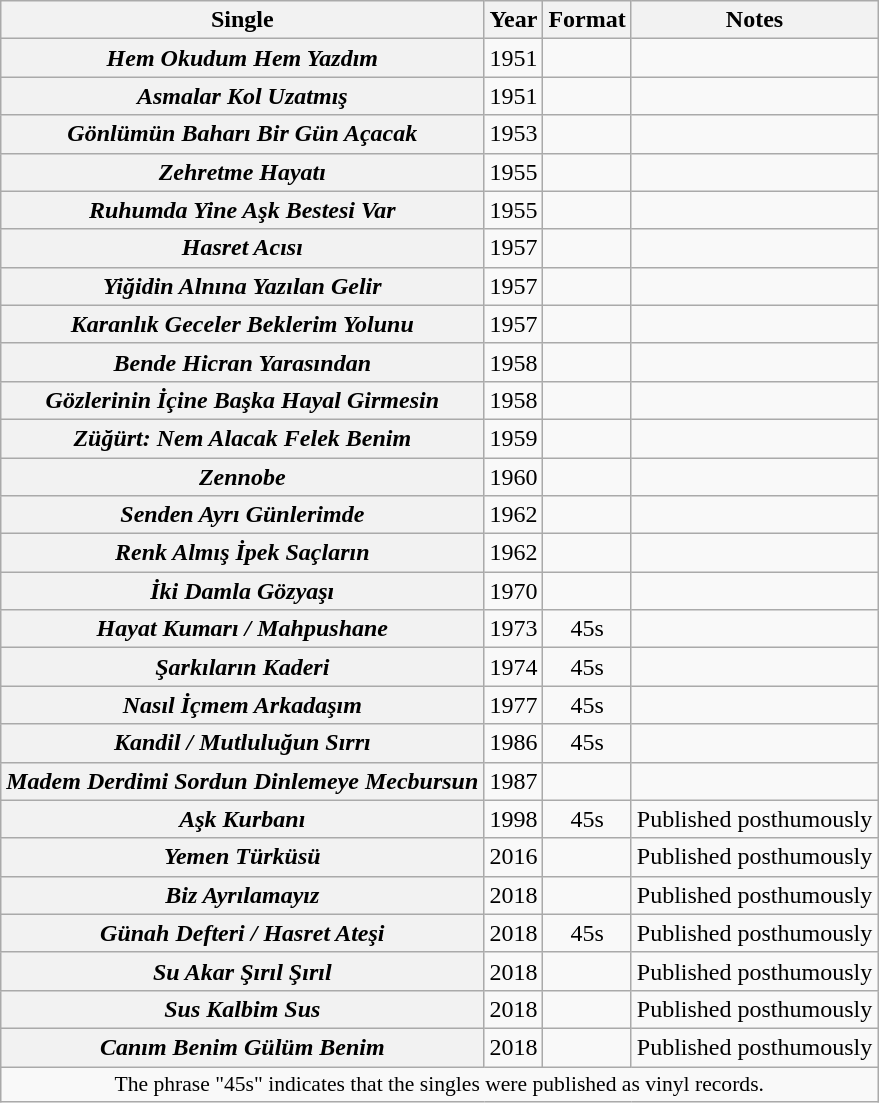<table class="wikitable plainrowheaders" style="text-align:center;">
<tr>
<th scope="col" rowspan="1">Single</th>
<th scope="col" rowspan="1">Year</th>
<th scope="col" colspan="1">Format</th>
<th scope="col" colspan="1">Notes</th>
</tr>
<tr>
<th scope="row"><em>Hem Okudum Hem Yazdım</em></th>
<td>1951</td>
<td></td>
<td></td>
</tr>
<tr>
<th scope="row"><em>Asmalar Kol Uzatmış</em></th>
<td>1951</td>
<td></td>
<td></td>
</tr>
<tr>
<th scope="row"><em>Gönlümün Baharı Bir Gün Açacak</em></th>
<td>1953</td>
<td></td>
<td></td>
</tr>
<tr>
<th scope="row"><em>Zehretme Hayatı</em></th>
<td>1955</td>
<td></td>
<td></td>
</tr>
<tr>
<th scope="row"><em>Ruhumda Yine Aşk Bestesi Var</em></th>
<td>1955</td>
<td></td>
<td></td>
</tr>
<tr>
<th scope="row"><em>Hasret Acısı</em></th>
<td>1957</td>
<td></td>
<td></td>
</tr>
<tr>
<th scope="row"><em>Yiğidin Alnına Yazılan Gelir</em></th>
<td>1957</td>
<td></td>
<td></td>
</tr>
<tr>
<th scope="row"><em>Karanlık Geceler Beklerim Yolunu</em></th>
<td>1957</td>
<td></td>
<td></td>
</tr>
<tr>
<th scope="row"><em>Bende Hicran Yarasından</em></th>
<td>1958</td>
<td></td>
<td></td>
</tr>
<tr>
<th scope="row"><em>Gözlerinin İçine Başka Hayal Girmesin</em></th>
<td>1958</td>
<td></td>
<td></td>
</tr>
<tr>
<th scope="row"><em>Züğürt: Nem Alacak Felek Benim</em></th>
<td>1959</td>
<td></td>
<td></td>
</tr>
<tr>
<th scope="row"><em>Zennobe</em></th>
<td>1960</td>
<td></td>
<td></td>
</tr>
<tr>
<th scope="row"><em>Senden Ayrı Günlerimde</em></th>
<td>1962</td>
<td></td>
<td></td>
</tr>
<tr>
<th scope="row"><em>Renk Almış İpek Saçların</em></th>
<td>1962</td>
<td></td>
<td></td>
</tr>
<tr>
<th scope="row"><em>İki Damla Gözyaşı</em></th>
<td>1970</td>
<td></td>
<td></td>
</tr>
<tr>
<th scope="row"><em>Hayat Kumarı / Mahpushane</em></th>
<td>1973</td>
<td>45s</td>
<td></td>
</tr>
<tr>
<th scope="row"><em>Şarkıların Kaderi</em></th>
<td>1974</td>
<td>45s</td>
<td></td>
</tr>
<tr>
<th scope="row"><em>Nasıl İçmem Arkadaşım</em></th>
<td>1977</td>
<td>45s</td>
<td></td>
</tr>
<tr>
<th scope="row"><em>Kandil / Mutluluğun Sırrı</em></th>
<td>1986</td>
<td>45s</td>
<td></td>
</tr>
<tr>
<th scope="row"><em>Madem Derdimi Sordun Dinlemeye Mecbursun</em></th>
<td>1987</td>
<td></td>
<td></td>
</tr>
<tr>
<th scope="row"><em>Aşk Kurbanı</em></th>
<td>1998</td>
<td>45s</td>
<td>Published posthumously</td>
</tr>
<tr>
<th scope="row"><em>Yemen Türküsü</em></th>
<td>2016</td>
<td></td>
<td>Published posthumously</td>
</tr>
<tr>
<th scope="row"><em>Biz Ayrılamayız</em></th>
<td>2018</td>
<td></td>
<td>Published posthumously</td>
</tr>
<tr>
<th scope="row"><em>Günah Defteri / Hasret Ateşi</em></th>
<td>2018</td>
<td>45s</td>
<td>Published posthumously</td>
</tr>
<tr>
<th scope="row"><em>Su Akar Şırıl Şırıl</em></th>
<td>2018</td>
<td></td>
<td>Published posthumously</td>
</tr>
<tr>
<th scope="row"><em>Sus Kalbim Sus</em></th>
<td>2018</td>
<td></td>
<td>Published posthumously</td>
</tr>
<tr>
<th scope="row"><em>Canım Benim Gülüm Benim</em></th>
<td>2018</td>
<td></td>
<td>Published posthumously</td>
</tr>
<tr>
<td colspan="5" style="font-size:90%">The phrase "45s" indicates that the singles were published as vinyl records.</td>
</tr>
</table>
